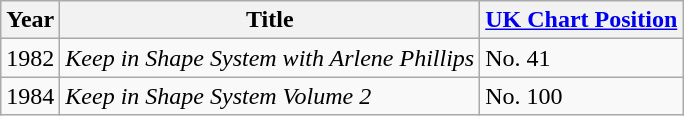<table class="wikitable">
<tr>
<th>Year</th>
<th>Title</th>
<th><a href='#'>UK Chart Position</a></th>
</tr>
<tr>
<td>1982</td>
<td><em>Keep in Shape System with Arlene Phillips</em></td>
<td>No. 41 </td>
</tr>
<tr>
<td>1984</td>
<td><em>Keep in Shape System Volume 2</em></td>
<td>No. 100</td>
</tr>
</table>
